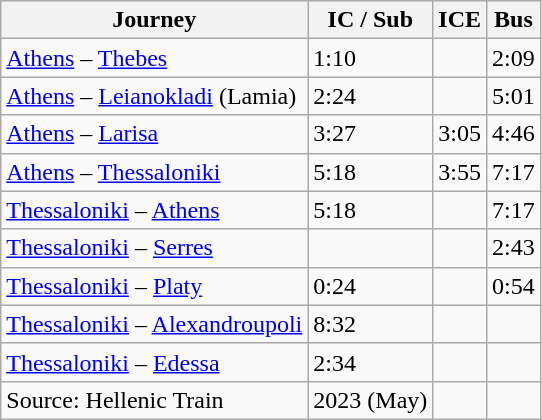<table class="wikitable">
<tr>
<th>Journey</th>
<th>IC / Sub</th>
<th>ICE</th>
<th>Bus</th>
</tr>
<tr>
<td><a href='#'>Athens</a> – <a href='#'>Thebes</a></td>
<td>1:10</td>
<td></td>
<td>2:09</td>
</tr>
<tr>
<td><a href='#'>Athens</a> – <a href='#'>Leianokladi</a> (Lamia)</td>
<td>2:24</td>
<td></td>
<td>5:01</td>
</tr>
<tr>
<td><a href='#'>Athens</a> – <a href='#'>Larisa</a></td>
<td>3:27</td>
<td>3:05</td>
<td>4:46</td>
</tr>
<tr>
<td><a href='#'>Athens</a> – <a href='#'>Thessaloniki</a></td>
<td>5:18</td>
<td>3:55</td>
<td>7:17</td>
</tr>
<tr>
<td><a href='#'>Thessaloniki</a> – <a href='#'>Athens</a></td>
<td>5:18</td>
<td></td>
<td>7:17</td>
</tr>
<tr>
<td><a href='#'>Thessaloniki</a> – <a href='#'>Serres</a></td>
<td></td>
<td></td>
<td>2:43</td>
</tr>
<tr>
<td><a href='#'>Thessaloniki</a> – <a href='#'>Platy</a></td>
<td>0:24</td>
<td></td>
<td>0:54</td>
</tr>
<tr>
<td><a href='#'>Thessaloniki</a> – <a href='#'>Alexandroupoli</a></td>
<td>8:32</td>
<td></td>
<td></td>
</tr>
<tr>
<td><a href='#'>Thessaloniki</a> – <a href='#'>Edessa</a></td>
<td>2:34</td>
<td></td>
<td></td>
</tr>
<tr>
<td>Source: Hellenic Train</td>
<td>2023 (May)</td>
<td></td>
<td></td>
</tr>
</table>
